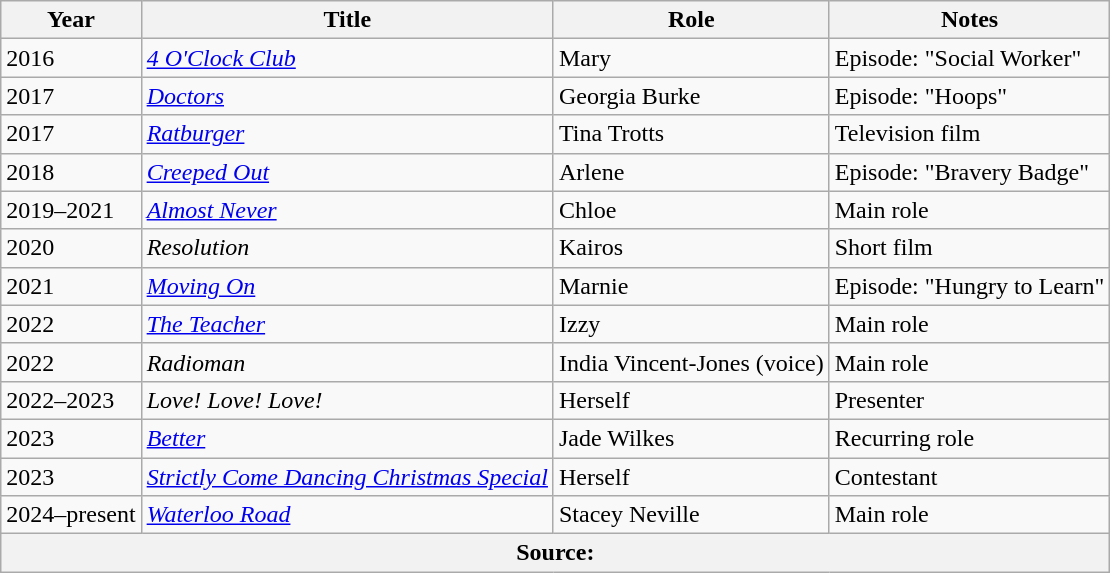<table class="wikitable">
<tr>
<th>Year</th>
<th>Title</th>
<th>Role</th>
<th>Notes</th>
</tr>
<tr>
<td>2016</td>
<td><em><a href='#'>4 O'Clock Club</a></em></td>
<td>Mary</td>
<td>Episode: "Social Worker"</td>
</tr>
<tr>
<td>2017</td>
<td><em><a href='#'>Doctors</a></em></td>
<td>Georgia Burke</td>
<td>Episode: "Hoops"</td>
</tr>
<tr>
<td>2017</td>
<td><em><a href='#'>Ratburger</a></em></td>
<td>Tina Trotts</td>
<td>Television film</td>
</tr>
<tr>
<td>2018</td>
<td><em><a href='#'>Creeped Out</a></em></td>
<td>Arlene</td>
<td>Episode: "Bravery Badge"</td>
</tr>
<tr>
<td>2019–2021</td>
<td><em><a href='#'>Almost Never</a></em></td>
<td>Chloe</td>
<td>Main role</td>
</tr>
<tr>
<td>2020</td>
<td><em>Resolution</em></td>
<td>Kairos</td>
<td>Short film</td>
</tr>
<tr>
<td>2021</td>
<td><em><a href='#'>Moving On</a></em></td>
<td>Marnie</td>
<td>Episode: "Hungry to Learn"</td>
</tr>
<tr>
<td>2022</td>
<td><em><a href='#'>The Teacher</a></em></td>
<td>Izzy</td>
<td>Main role</td>
</tr>
<tr>
<td>2022</td>
<td><em>Radioman</em></td>
<td>India Vincent-Jones (voice)</td>
<td>Main role</td>
</tr>
<tr>
<td>2022–2023</td>
<td><em>Love! Love! Love!</em></td>
<td>Herself</td>
<td>Presenter</td>
</tr>
<tr>
<td>2023</td>
<td><em><a href='#'>Better</a></em></td>
<td>Jade Wilkes</td>
<td>Recurring role</td>
</tr>
<tr>
<td>2023</td>
<td><em><a href='#'>Strictly Come Dancing Christmas Special</a></em></td>
<td>Herself</td>
<td>Contestant</td>
</tr>
<tr>
<td>2024–present</td>
<td><em><a href='#'>Waterloo Road</a></em></td>
<td>Stacey Neville</td>
<td>Main role</td>
</tr>
<tr>
<th colspan="4"><strong>Source</strong>:</th>
</tr>
</table>
